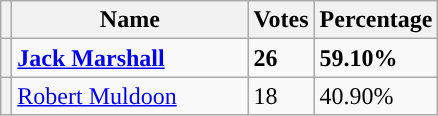<table class="wikitable">
<tr>
<th></th>
<th>Name</th>
<th>Votes</th>
<th>Percentage</th>
</tr>
<tr>
<th style="background-color: "></th>
<td width="150"><strong><a href='#'>Jack Marshall</a></strong></td>
<td><strong>26</strong></td>
<td><strong>59.10%</strong></td>
</tr>
<tr>
<th style="background-color: "></th>
<td><a href='#'>Robert Muldoon</a></td>
<td>18</td>
<td>40.90%</td>
</tr>
</table>
